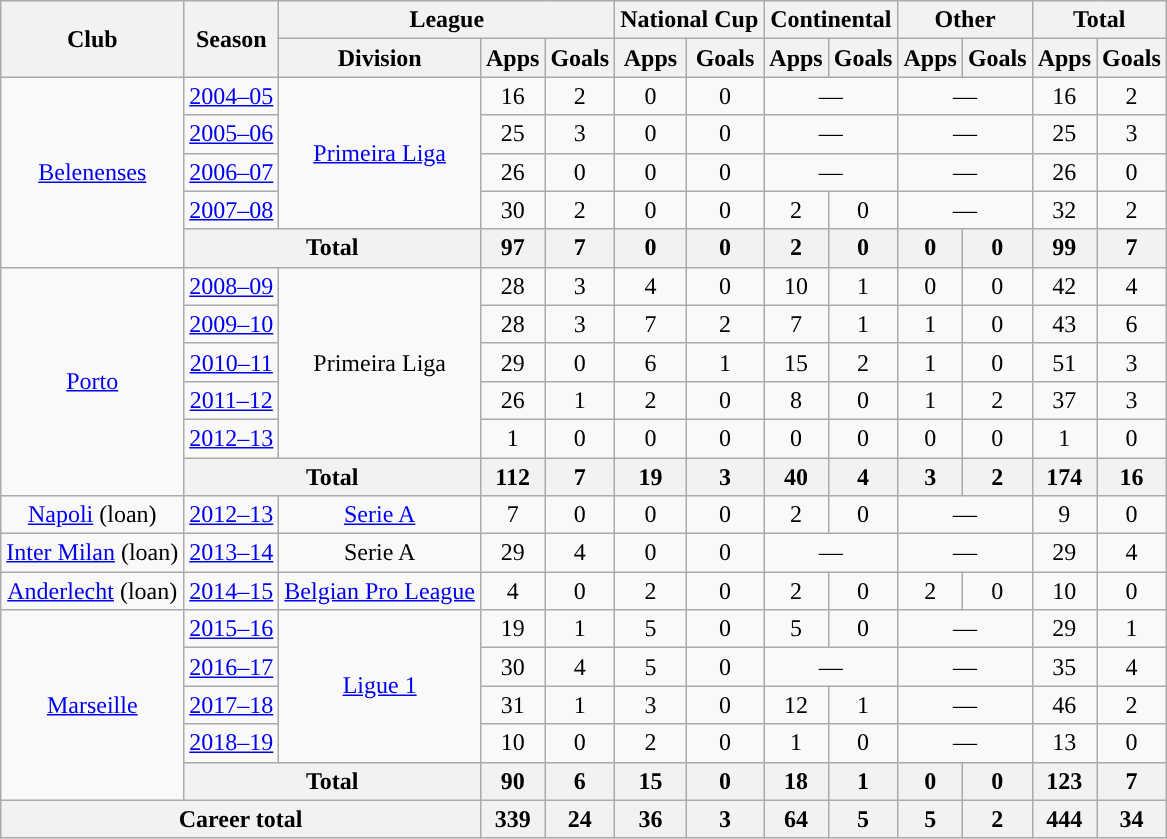<table class="wikitable" style="text-align: center;">
<tr>
<th rowspan="2">Club</th>
<th rowspan="2">Season</th>
<th colspan="3">League</th>
<th colspan="2">National Cup</th>
<th colspan="2">Continental</th>
<th colspan="2">Other</th>
<th colspan="2">Total</th>
</tr>
<tr>
<th>Division</th>
<th>Apps</th>
<th>Goals</th>
<th>Apps</th>
<th>Goals</th>
<th>Apps</th>
<th>Goals</th>
<th>Apps</th>
<th>Goals</th>
<th>Apps</th>
<th>Goals</th>
</tr>
<tr>
<td rowspan="5"><a href='#'>Belenenses</a></td>
<td><a href='#'>2004–05</a></td>
<td rowspan="4"><a href='#'>Primeira Liga</a></td>
<td>16</td>
<td>2</td>
<td>0</td>
<td>0</td>
<td colspan="2“">—</td>
<td colspan="2“">—</td>
<td>16</td>
<td>2</td>
</tr>
<tr>
<td><a href='#'>2005–06</a></td>
<td>25</td>
<td>3</td>
<td>0</td>
<td>0</td>
<td colspan="2“">—</td>
<td colspan="2“">—</td>
<td>25</td>
<td>3</td>
</tr>
<tr>
<td><a href='#'>2006–07</a></td>
<td>26</td>
<td>0</td>
<td>0</td>
<td>0</td>
<td colspan="2“">—</td>
<td colspan="2“">—</td>
<td>26</td>
<td>0</td>
</tr>
<tr>
<td><a href='#'>2007–08</a></td>
<td>30</td>
<td>2</td>
<td>0</td>
<td>0</td>
<td>2</td>
<td>0</td>
<td colspan="2“">—</td>
<td>32</td>
<td>2</td>
</tr>
<tr>
<th colspan="2">Total</th>
<th>97</th>
<th>7</th>
<th>0</th>
<th>0</th>
<th>2</th>
<th>0</th>
<th>0</th>
<th>0</th>
<th>99</th>
<th>7</th>
</tr>
<tr>
<td rowspan="6"><a href='#'>Porto</a></td>
<td><a href='#'>2008–09</a></td>
<td rowspan="5">Primeira Liga</td>
<td>28</td>
<td>3</td>
<td>4</td>
<td>0</td>
<td>10</td>
<td>1</td>
<td>0</td>
<td>0</td>
<td>42</td>
<td>4</td>
</tr>
<tr>
<td><a href='#'>2009–10</a></td>
<td>28</td>
<td>3</td>
<td>7</td>
<td>2</td>
<td>7</td>
<td>1</td>
<td>1</td>
<td>0</td>
<td>43</td>
<td>6</td>
</tr>
<tr>
<td><a href='#'>2010–11</a></td>
<td>29</td>
<td>0</td>
<td>6</td>
<td>1</td>
<td>15</td>
<td>2</td>
<td>1</td>
<td>0</td>
<td>51</td>
<td>3</td>
</tr>
<tr>
<td><a href='#'>2011–12</a></td>
<td>26</td>
<td>1</td>
<td>2</td>
<td>0</td>
<td>8</td>
<td>0</td>
<td>1</td>
<td>2</td>
<td>37</td>
<td>3</td>
</tr>
<tr>
<td><a href='#'>2012–13</a></td>
<td>1</td>
<td>0</td>
<td>0</td>
<td>0</td>
<td>0</td>
<td>0</td>
<td>0</td>
<td>0</td>
<td>1</td>
<td>0</td>
</tr>
<tr>
<th colspan="2">Total</th>
<th>112</th>
<th>7</th>
<th>19</th>
<th>3</th>
<th>40</th>
<th>4</th>
<th>3</th>
<th>2</th>
<th>174</th>
<th>16</th>
</tr>
<tr>
<td><a href='#'>Napoli</a> (loan)</td>
<td><a href='#'>2012–13</a></td>
<td><a href='#'>Serie A</a></td>
<td>7</td>
<td>0</td>
<td>0</td>
<td>0</td>
<td>2</td>
<td>0</td>
<td colspan="2“">—</td>
<td>9</td>
<td>0</td>
</tr>
<tr>
<td><a href='#'>Inter Milan</a> (loan)</td>
<td><a href='#'>2013–14</a></td>
<td>Serie A</td>
<td>29</td>
<td>4</td>
<td>0</td>
<td>0</td>
<td colspan="2“">—</td>
<td colspan="2“">—</td>
<td>29</td>
<td>4</td>
</tr>
<tr>
<td><a href='#'>Anderlecht</a> (loan)</td>
<td><a href='#'>2014–15</a></td>
<td><a href='#'>Belgian Pro League</a></td>
<td>4</td>
<td>0</td>
<td>2</td>
<td>0</td>
<td>2</td>
<td>0</td>
<td>2</td>
<td>0</td>
<td>10</td>
<td>0</td>
</tr>
<tr>
<td rowspan="5"><a href='#'>Marseille</a></td>
<td><a href='#'>2015–16</a></td>
<td rowspan="4"><a href='#'>Ligue 1</a></td>
<td>19</td>
<td>1</td>
<td>5</td>
<td>0</td>
<td>5</td>
<td>0</td>
<td colspan="2“">—</td>
<td>29</td>
<td>1</td>
</tr>
<tr>
<td><a href='#'>2016–17</a></td>
<td>30</td>
<td>4</td>
<td>5</td>
<td>0</td>
<td colspan="2“">—</td>
<td colspan="2“">—</td>
<td>35</td>
<td>4</td>
</tr>
<tr>
<td><a href='#'>2017–18</a></td>
<td>31</td>
<td>1</td>
<td>3</td>
<td>0</td>
<td>12</td>
<td>1</td>
<td colspan="2“">—</td>
<td>46</td>
<td>2</td>
</tr>
<tr>
<td><a href='#'>2018–19</a></td>
<td>10</td>
<td>0</td>
<td>2</td>
<td>0</td>
<td>1</td>
<td>0</td>
<td colspan="2“">—</td>
<td>13</td>
<td>0</td>
</tr>
<tr>
<th colspan="2">Total</th>
<th>90</th>
<th>6</th>
<th>15</th>
<th>0</th>
<th>18</th>
<th>1</th>
<th>0</th>
<th>0</th>
<th>123</th>
<th>7</th>
</tr>
<tr>
<th colspan="3">Career total</th>
<th>339</th>
<th>24</th>
<th>36</th>
<th>3</th>
<th>64</th>
<th>5</th>
<th>5</th>
<th>2</th>
<th>444</th>
<th>34</th>
</tr>
</table>
